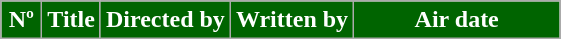<table class=wikitable style="background:#FFFFFF">
<tr style="color:#FFFFFF">
<th style="background:#006400; width:20px">Nº</th>
<th style="background:#006400">Title</th>
<th style="background:#006400">Directed by</th>
<th style="background:#006400">Written by</th>
<th style="background:#006400; width:130px">Air date<br>



</th>
</tr>
</table>
